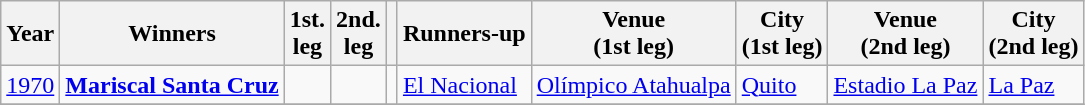<table class="wikitable sortable">
<tr>
<th>Year</th>
<th>Winners</th>
<th width=>1st.<br>leg</th>
<th width=>2nd.<br>leg</th>
<th width=></th>
<th>Runners-up</th>
<th width=>Venue <br>(1st leg)</th>
<th width=>City <br>(1st leg)</th>
<th width=>Venue <br>(2nd leg)</th>
<th width=>City <br>(2nd leg)</th>
</tr>
<tr>
<td><a href='#'>1970</a></td>
<td> <strong><a href='#'>Mariscal Santa Cruz</a></strong></td>
<td></td>
<td></td>
<td></td>
<td> <a href='#'>El Nacional</a></td>
<td><a href='#'>Olímpico Atahualpa</a></td>
<td><a href='#'>Quito</a></td>
<td><a href='#'>Estadio La Paz</a></td>
<td><a href='#'>La Paz</a></td>
</tr>
<tr>
</tr>
</table>
